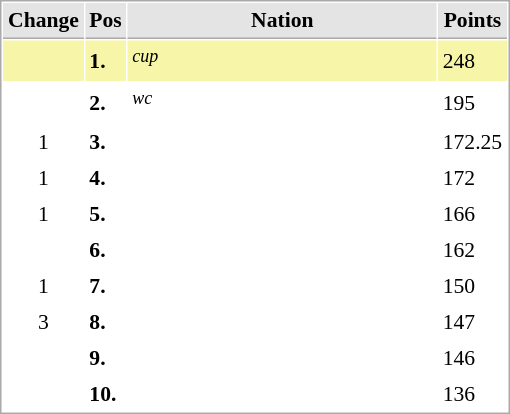<table cellspacing="1" cellpadding="3" style="border:1px solid #aaa; font-size:90%;float: left; margin-left: 1em;">
<tr style="background:#e4e4e4;">
<th style="border-bottom:1px solid #aaa; width:10px;">Change</th>
<th style="border-bottom:1px solid #aaa; width:10px;">Pos</th>
<th style="border-bottom:1px solid #aaa; width:200px;">Nation</th>
<th style="border-bottom:1px solid #aaa; width:30px;">Points</th>
</tr>
<tr style="background:#f7f6a8">
<td style="text-align:center;"></td>
<td><strong>1.</strong></td>
<td> <em><sup>cup</sup></em></td>
<td>248</td>
</tr>
<tr>
<td style="text-align:center;"></td>
<td><strong>2.</strong></td>
<td> <em><sup>wc</sup></em></td>
<td>195</td>
</tr>
<tr>
<td style="text-align:center;"> 1</td>
<td><strong>3.</strong></td>
<td></td>
<td>172.25</td>
</tr>
<tr>
<td style="text-align:center;"> 1</td>
<td><strong>4.</strong></td>
<td></td>
<td>172</td>
</tr>
<tr>
<td style="text-align:center;"> 1</td>
<td><strong>5.</strong></td>
<td></td>
<td>166</td>
</tr>
<tr>
<td style="text-align:center;"></td>
<td><strong>6.</strong></td>
<td></td>
<td>162</td>
</tr>
<tr>
<td style="text-align:center;"> 1</td>
<td><strong>7.</strong></td>
<td></td>
<td>150</td>
</tr>
<tr>
<td style="text-align:center;"> 3</td>
<td><strong>8.</strong></td>
<td></td>
<td>147</td>
</tr>
<tr>
<td style="text-align:center;"></td>
<td><strong>9.</strong></td>
<td></td>
<td>146</td>
</tr>
<tr>
<td style="text-align:center;"></td>
<td><strong>10.</strong></td>
<td></td>
<td>136</td>
</tr>
</table>
